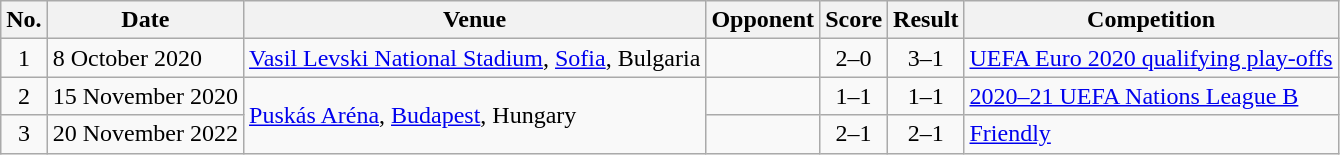<table class="wikitable sortable">
<tr>
<th scope="col">No.</th>
<th scope="col">Date</th>
<th scope="col">Venue</th>
<th scope="col">Opponent</th>
<th scope="col">Score</th>
<th scope="col">Result</th>
<th scope="col">Competition</th>
</tr>
<tr>
<td align="center">1</td>
<td>8 October 2020</td>
<td><a href='#'>Vasil Levski National Stadium</a>, <a href='#'>Sofia</a>, Bulgaria</td>
<td></td>
<td align="center">2–0</td>
<td align="center">3–1</td>
<td><a href='#'>UEFA Euro 2020 qualifying play-offs</a></td>
</tr>
<tr>
<td align="center">2</td>
<td>15 November 2020</td>
<td rowspan=2><a href='#'>Puskás Aréna</a>, <a href='#'>Budapest</a>, Hungary</td>
<td></td>
<td align="center">1–1</td>
<td align="center">1–1</td>
<td><a href='#'>2020–21 UEFA Nations League B</a></td>
</tr>
<tr>
<td align="center">3</td>
<td>20 November 2022</td>
<td></td>
<td align="center">2–1</td>
<td align="center">2–1</td>
<td><a href='#'>Friendly</a></td>
</tr>
</table>
